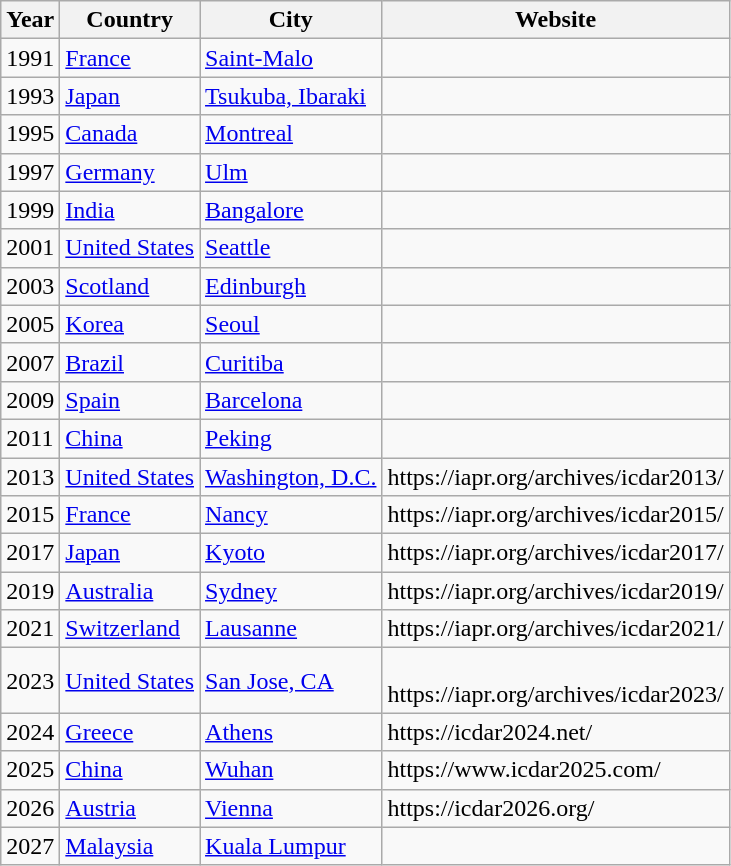<table class="wikitable">
<tr>
<th>Year</th>
<th>Country</th>
<th>City</th>
<th>Website</th>
</tr>
<tr>
<td>1991</td>
<td> <a href='#'>France</a></td>
<td><a href='#'>Saint-Malo</a></td>
<td></td>
</tr>
<tr>
<td>1993</td>
<td> <a href='#'>Japan</a></td>
<td><a href='#'>Tsukuba, Ibaraki</a></td>
<td></td>
</tr>
<tr>
<td>1995</td>
<td> <a href='#'>Canada</a></td>
<td><a href='#'>Montreal</a></td>
<td></td>
</tr>
<tr>
<td>1997</td>
<td> <a href='#'>Germany</a></td>
<td><a href='#'>Ulm</a></td>
<td></td>
</tr>
<tr>
<td>1999</td>
<td> <a href='#'>India</a></td>
<td><a href='#'>Bangalore</a></td>
<td></td>
</tr>
<tr>
<td>2001</td>
<td> <a href='#'>United States</a></td>
<td><a href='#'>Seattle</a></td>
<td></td>
</tr>
<tr>
<td>2003</td>
<td> <a href='#'>Scotland</a></td>
<td><a href='#'>Edinburgh</a></td>
<td></td>
</tr>
<tr>
<td>2005</td>
<td> <a href='#'>Korea</a></td>
<td><a href='#'>Seoul</a></td>
<td></td>
</tr>
<tr>
<td>2007</td>
<td> <a href='#'>Brazil</a></td>
<td><a href='#'>Curitiba</a></td>
<td></td>
</tr>
<tr>
<td>2009</td>
<td> <a href='#'>Spain</a></td>
<td><a href='#'>Barcelona</a></td>
<td></td>
</tr>
<tr>
<td>2011</td>
<td> <a href='#'>China</a></td>
<td><a href='#'>Peking</a></td>
<td></td>
</tr>
<tr>
<td>2013</td>
<td> <a href='#'>United States</a></td>
<td><a href='#'>Washington, D.C.</a></td>
<td>https://iapr.org/archives/icdar2013/</td>
</tr>
<tr>
<td>2015</td>
<td> <a href='#'>France</a></td>
<td><a href='#'>Nancy</a></td>
<td>https://iapr.org/archives/icdar2015/</td>
</tr>
<tr>
<td>2017</td>
<td> <a href='#'>Japan</a></td>
<td><a href='#'>Kyoto</a></td>
<td>https://iapr.org/archives/icdar2017/</td>
</tr>
<tr>
<td>2019</td>
<td> <a href='#'>Australia</a></td>
<td><a href='#'>Sydney</a></td>
<td>https://iapr.org/archives/icdar2019/</td>
</tr>
<tr>
<td>2021</td>
<td> <a href='#'>Switzerland</a></td>
<td><a href='#'>Lausanne</a></td>
<td>https://iapr.org/archives/icdar2021/</td>
</tr>
<tr>
<td>2023</td>
<td> <a href='#'>United States</a></td>
<td><a href='#'>San Jose, CA</a></td>
<td><br>https://iapr.org/archives/icdar2023/</td>
</tr>
<tr>
<td>2024</td>
<td> <a href='#'>Greece</a></td>
<td><a href='#'>Athens</a></td>
<td>https://icdar2024.net/</td>
</tr>
<tr>
<td>2025</td>
<td> <a href='#'>China</a></td>
<td><a href='#'>Wuhan</a></td>
<td>https://www.icdar2025.com/</td>
</tr>
<tr>
<td>2026</td>
<td> <a href='#'>Austria</a></td>
<td><a href='#'>Vienna</a></td>
<td>https://icdar2026.org/</td>
</tr>
<tr>
<td>2027</td>
<td> <a href='#'>Malaysia</a></td>
<td><a href='#'>Kuala Lumpur</a></td>
</tr>
</table>
